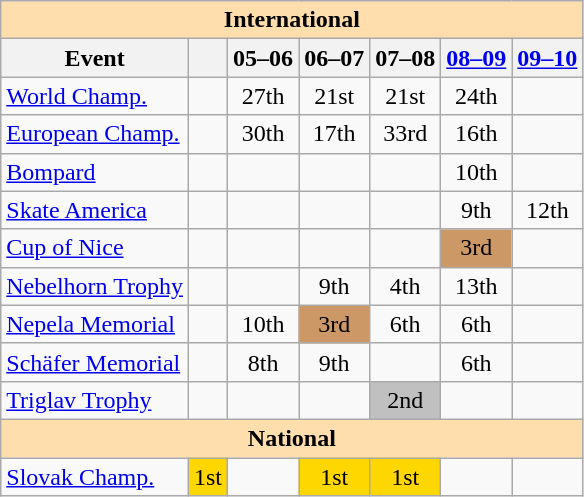<table class="wikitable" style="text-align:center">
<tr>
<th style="background-color: #ffdead; " colspan=7 align=center>International</th>
</tr>
<tr>
<th>Event</th>
<th></th>
<th>05–06</th>
<th>06–07</th>
<th>07–08</th>
<th><a href='#'>08–09</a></th>
<th><a href='#'>09–10</a></th>
</tr>
<tr>
<td align=left><a href='#'>World Champ.</a></td>
<td></td>
<td>27th</td>
<td>21st</td>
<td>21st</td>
<td>24th</td>
<td></td>
</tr>
<tr>
<td align=left><a href='#'>European Champ.</a></td>
<td></td>
<td>30th</td>
<td>17th</td>
<td>33rd</td>
<td>16th</td>
<td></td>
</tr>
<tr>
<td align=left> <a href='#'>Bompard</a></td>
<td></td>
<td></td>
<td></td>
<td></td>
<td>10th</td>
<td></td>
</tr>
<tr>
<td align=left> <a href='#'>Skate America</a></td>
<td></td>
<td></td>
<td></td>
<td></td>
<td>9th</td>
<td>12th</td>
</tr>
<tr>
<td align=left><a href='#'>Cup of Nice</a></td>
<td></td>
<td></td>
<td></td>
<td></td>
<td bgcolor=cc9966>3rd</td>
<td></td>
</tr>
<tr>
<td align=left><a href='#'>Nebelhorn Trophy</a></td>
<td></td>
<td></td>
<td>9th</td>
<td>4th</td>
<td>13th</td>
<td></td>
</tr>
<tr>
<td align=left><a href='#'>Nepela Memorial</a></td>
<td></td>
<td>10th</td>
<td bgcolor=cc9966>3rd</td>
<td>6th</td>
<td>6th</td>
<td></td>
</tr>
<tr>
<td align=left><a href='#'>Schäfer Memorial</a></td>
<td></td>
<td>8th</td>
<td>9th</td>
<td></td>
<td>6th</td>
<td></td>
</tr>
<tr>
<td align=left><a href='#'>Triglav Trophy</a></td>
<td></td>
<td></td>
<td></td>
<td bgcolor=silver>2nd</td>
<td></td>
<td></td>
</tr>
<tr>
<th style="background-color: #ffdead; " colspan=7 align=center>National</th>
</tr>
<tr>
<td align=left><a href='#'>Slovak Champ.</a></td>
<td bgcolor=gold>1st</td>
<td></td>
<td bgcolor=gold>1st</td>
<td bgcolor=gold>1st</td>
<td></td>
<td></td>
</tr>
</table>
